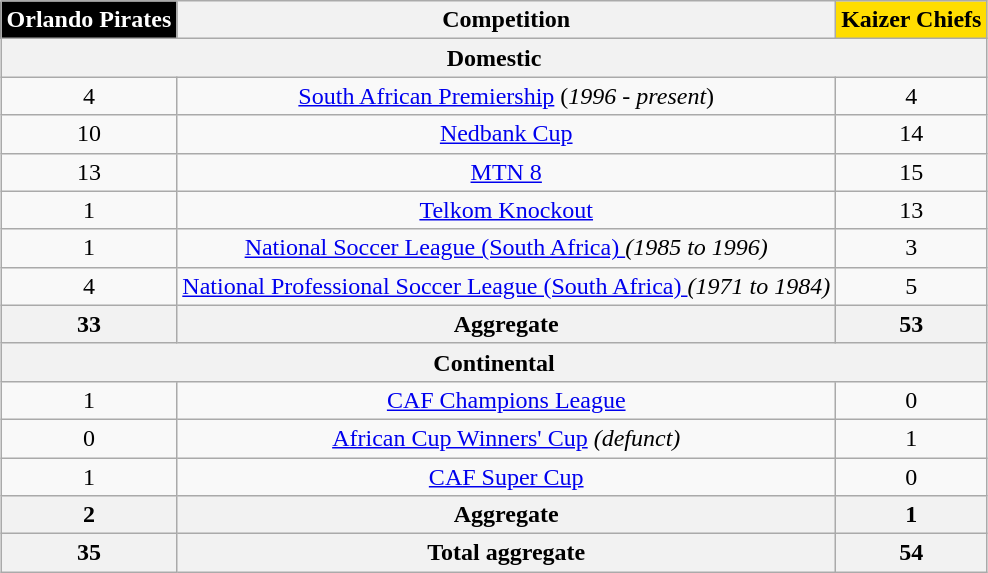<table class="wikitable" style="width:auto; margin:auto;">
<tr>
<th style="color:#fff000; background:#000000;color:#fff;">Orlando Pirates</th>
<th>Competition</th>
<th style="color:#000c99; background:#ffdd00;color:#000;">Kaizer Chiefs</th>
</tr>
<tr style="text-align:center;">
<th colspan="4"><strong>Domestic</strong></th>
</tr>
<tr style="text-align:center;">
<td>4</td>
<td><a href='#'>South African Premiership</a> (<em>1996 - present</em>)</td>
<td>4</td>
</tr>
<tr style="text-align:center;">
<td>10</td>
<td><a href='#'>Nedbank Cup</a></td>
<td>14</td>
</tr>
<tr style="text-align:center;">
<td>13</td>
<td><a href='#'>MTN 8</a></td>
<td>15</td>
</tr>
<tr style="text-align:center;">
<td>1</td>
<td><a href='#'>Telkom Knockout</a></td>
<td>13</td>
</tr>
<tr style="text-align:center;">
<td>1</td>
<td><a href='#'>National Soccer League (South Africa)  </a> <em>(1985 to 1996)</em></td>
<td>3</td>
</tr>
<tr align="center">
<td>4</td>
<td><a href='#'>National Professional Soccer League (South Africa)  </a> <em>(1971 to 1984)</em></td>
<td>5</td>
</tr>
<tr align="center">
<th><strong>33</strong></th>
<th><strong>Aggregate</strong></th>
<th><strong>53</strong></th>
</tr>
<tr style="text-align:center;">
<th colspan="4"><strong>Continental</strong></th>
</tr>
<tr style="text-align:center;">
<td>1</td>
<td><a href='#'>CAF Champions League</a></td>
<td>0</td>
</tr>
<tr style="text-align:center;">
<td>0</td>
<td><a href='#'>African Cup Winners' Cup</a> <em>(defunct)</em></td>
<td>1</td>
</tr>
<tr style="text-align:center;">
<td>1</td>
<td><a href='#'>CAF Super Cup</a></td>
<td>0</td>
</tr>
<tr style="text-align:center;">
<th><strong>2</strong></th>
<th><strong>Aggregate</strong></th>
<th><strong>1</strong></th>
</tr>
<tr align="center">
<th><strong>35</strong></th>
<th><strong>Total aggregate</strong></th>
<th><strong>54</strong></th>
</tr>
</table>
